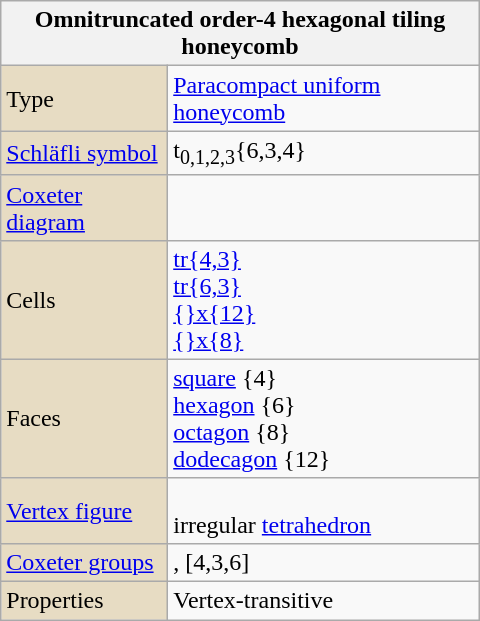<table class="wikitable" align="right" style="margin-left:10px" width="320">
<tr>
<th bgcolor=#e7dcc3 colspan=2>Omnitruncated order-4 hexagonal tiling honeycomb</th>
</tr>
<tr>
<td bgcolor=#e7dcc3>Type</td>
<td><a href='#'>Paracompact uniform honeycomb</a></td>
</tr>
<tr>
<td bgcolor=#e7dcc3><a href='#'>Schläfli symbol</a></td>
<td>t<sub>0,1,2,3</sub>{6,3,4}</td>
</tr>
<tr>
<td bgcolor=#e7dcc3><a href='#'>Coxeter diagram</a></td>
<td></td>
</tr>
<tr>
<td bgcolor=#e7dcc3>Cells</td>
<td><a href='#'>tr{4,3}</a> <br><a href='#'>tr{6,3}</a> <br><a href='#'>{}x{12}</a> <br><a href='#'>{}x{8}</a> </td>
</tr>
<tr>
<td bgcolor=#e7dcc3>Faces</td>
<td><a href='#'>square</a> {4}<br><a href='#'>hexagon</a> {6}<br><a href='#'>octagon</a> {8}<br><a href='#'>dodecagon</a> {12}</td>
</tr>
<tr>
<td bgcolor=#e7dcc3><a href='#'>Vertex figure</a></td>
<td><br>irregular <a href='#'>tetrahedron</a></td>
</tr>
<tr>
<td bgcolor=#e7dcc3><a href='#'>Coxeter groups</a></td>
<td>, [4,3,6]</td>
</tr>
<tr>
<td bgcolor=#e7dcc3>Properties</td>
<td>Vertex-transitive</td>
</tr>
</table>
